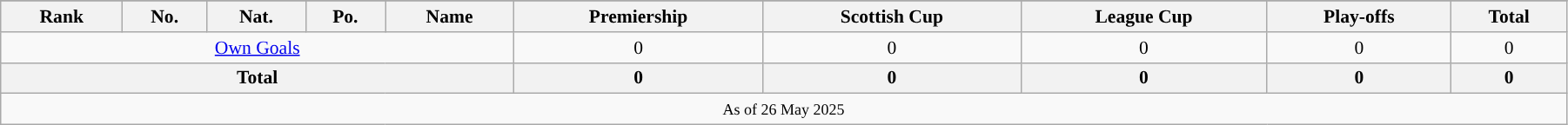<table class="wikitable"  style="text-align:center; font-size:90%; width:95%;">
<tr>
</tr>
<tr>
<th>Rank</th>
<th>No.</th>
<th>Nat.</th>
<th>Po.</th>
<th>Name</th>
<th>Premiership</th>
<th>Scottish Cup</th>
<th>League Cup</th>
<th>Play-offs</th>
<th>Total</th>
</tr>
<tr>
<td colspan="5"><a href='#'>Own Goals</a></td>
<td>0</td>
<td>0</td>
<td>0</td>
<td>0</td>
<td>0</td>
</tr>
<tr>
<th colspan="5" style="text-align:center;"><strong>Total</strong></th>
<th><strong>0</strong></th>
<th><strong>0</strong></th>
<th><strong>0</strong></th>
<th><strong>0</strong></th>
<th><strong>0</strong></th>
</tr>
<tr>
<td colspan="10"><small>As of 26 May 2025</small></td>
</tr>
</table>
